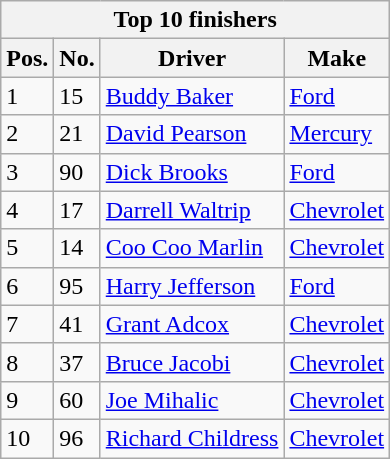<table class="wikitable">
<tr>
<th colspan="4">Top 10 finishers</th>
</tr>
<tr>
<th>Pos.</th>
<th>No.</th>
<th>Driver</th>
<th>Make</th>
</tr>
<tr>
<td>1</td>
<td>15</td>
<td><a href='#'>Buddy Baker</a></td>
<td><a href='#'>Ford</a></td>
</tr>
<tr>
<td>2</td>
<td>21</td>
<td><a href='#'>David Pearson</a></td>
<td><a href='#'>Mercury</a></td>
</tr>
<tr>
<td>3</td>
<td>90</td>
<td><a href='#'>Dick Brooks</a></td>
<td><a href='#'>Ford</a></td>
</tr>
<tr>
<td>4</td>
<td>17</td>
<td><a href='#'>Darrell Waltrip</a></td>
<td><a href='#'>Chevrolet</a></td>
</tr>
<tr>
<td>5</td>
<td>14</td>
<td><a href='#'>Coo Coo Marlin</a></td>
<td><a href='#'>Chevrolet</a></td>
</tr>
<tr>
<td>6</td>
<td>95</td>
<td><a href='#'>Harry Jefferson</a></td>
<td><a href='#'>Ford</a></td>
</tr>
<tr>
<td>7</td>
<td>41</td>
<td><a href='#'>Grant Adcox</a></td>
<td><a href='#'>Chevrolet</a></td>
</tr>
<tr>
<td>8</td>
<td>37</td>
<td><a href='#'>Bruce Jacobi</a></td>
<td><a href='#'>Chevrolet</a></td>
</tr>
<tr>
<td>9</td>
<td>60</td>
<td><a href='#'>Joe Mihalic</a></td>
<td><a href='#'>Chevrolet</a></td>
</tr>
<tr>
<td>10</td>
<td>96</td>
<td><a href='#'>Richard Childress</a></td>
<td><a href='#'>Chevrolet</a></td>
</tr>
</table>
